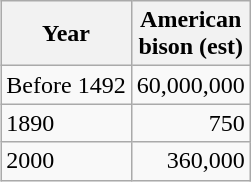<table class="wikitable" style="float:right; margin:1em 0 1em 1em">
<tr>
<th>Year</th>
<th>American<br>bison (est)</th>
</tr>
<tr>
<td>Before 1492</td>
<td align="right">60,000,000</td>
</tr>
<tr>
<td>1890</td>
<td align="right">750</td>
</tr>
<tr>
<td>2000</td>
<td align="right">360,000</td>
</tr>
</table>
